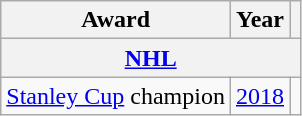<table class="wikitable">
<tr>
<th>Award</th>
<th>Year</th>
<th></th>
</tr>
<tr>
<th colspan="3"><a href='#'>NHL</a></th>
</tr>
<tr>
<td><a href='#'>Stanley Cup</a> champion</td>
<td><a href='#'>2018</a></td>
<td></td>
</tr>
</table>
